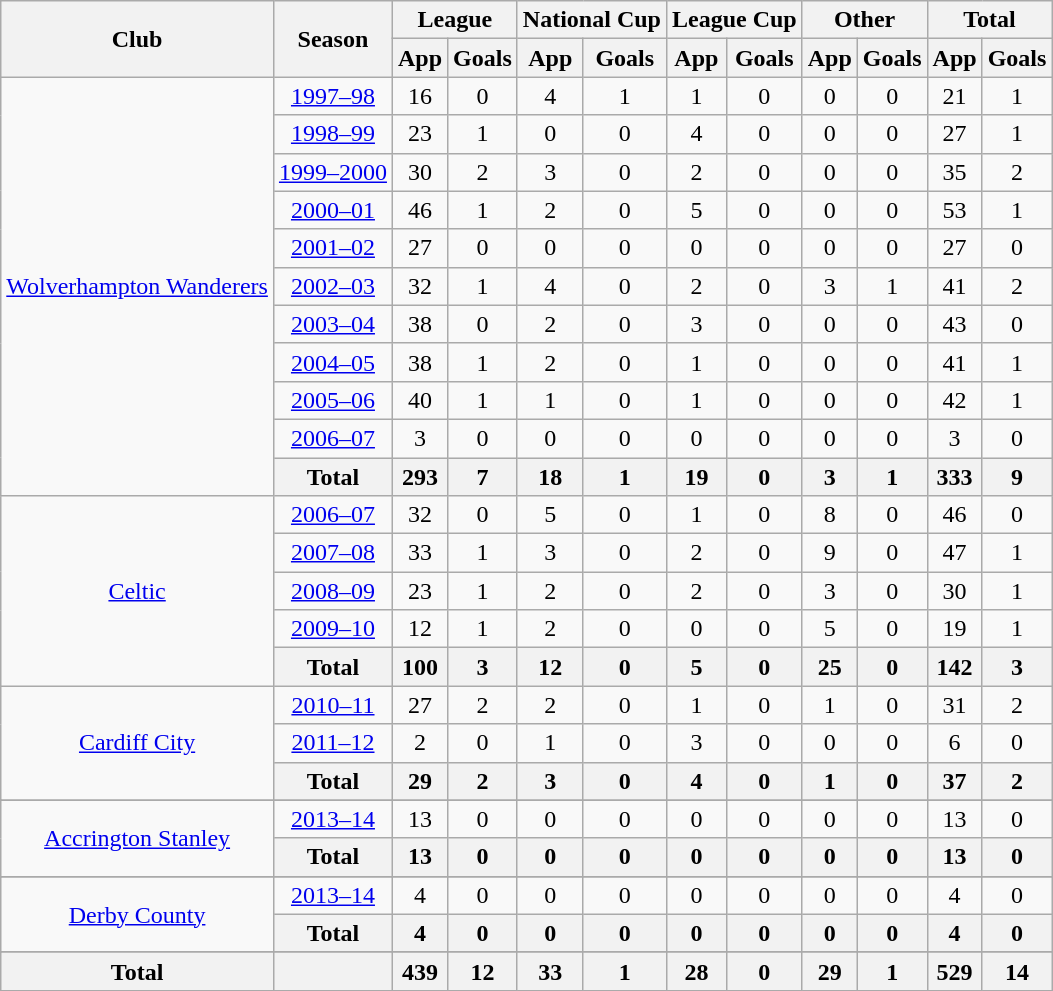<table class="wikitable">
<tr>
<th rowspan=2>Club</th>
<th rowspan=2>Season</th>
<th colspan=2>League</th>
<th colspan=2>National Cup</th>
<th colspan=2>League Cup</th>
<th colspan=2>Other</th>
<th colspan=2>Total</th>
</tr>
<tr>
<th>App</th>
<th>Goals</th>
<th>App</th>
<th>Goals</th>
<th>App</th>
<th>Goals</th>
<th>App</th>
<th>Goals</th>
<th>App</th>
<th>Goals</th>
</tr>
<tr align=center>
<td rowspan=11><a href='#'>Wolverhampton Wanderers</a></td>
<td><a href='#'>1997–98</a></td>
<td>16</td>
<td>0</td>
<td>4</td>
<td>1</td>
<td>1</td>
<td>0</td>
<td>0</td>
<td>0</td>
<td>21</td>
<td>1</td>
</tr>
<tr align=center>
<td><a href='#'>1998–99</a></td>
<td>23</td>
<td>1</td>
<td>0</td>
<td>0</td>
<td>4</td>
<td>0</td>
<td>0</td>
<td>0</td>
<td>27</td>
<td>1</td>
</tr>
<tr align=center>
<td><a href='#'>1999–2000</a></td>
<td>30</td>
<td>2</td>
<td>3</td>
<td>0</td>
<td>2</td>
<td>0</td>
<td>0</td>
<td>0</td>
<td>35</td>
<td>2</td>
</tr>
<tr align=center>
<td><a href='#'>2000–01</a></td>
<td>46</td>
<td>1</td>
<td>2</td>
<td>0</td>
<td>5</td>
<td>0</td>
<td>0</td>
<td>0</td>
<td>53</td>
<td>1</td>
</tr>
<tr align=center>
<td><a href='#'>2001–02</a></td>
<td>27</td>
<td>0</td>
<td>0</td>
<td>0</td>
<td>0</td>
<td>0</td>
<td>0</td>
<td>0</td>
<td>27</td>
<td>0</td>
</tr>
<tr align=center>
<td><a href='#'>2002–03</a></td>
<td>32</td>
<td>1</td>
<td>4</td>
<td>0</td>
<td>2</td>
<td>0</td>
<td>3</td>
<td>1</td>
<td>41</td>
<td>2</td>
</tr>
<tr align=center>
<td><a href='#'>2003–04</a></td>
<td>38</td>
<td>0</td>
<td>2</td>
<td>0</td>
<td>3</td>
<td>0</td>
<td>0</td>
<td>0</td>
<td>43</td>
<td>0</td>
</tr>
<tr align=center>
<td><a href='#'>2004–05</a></td>
<td>38</td>
<td>1</td>
<td>2</td>
<td>0</td>
<td>1</td>
<td>0</td>
<td>0</td>
<td>0</td>
<td>41</td>
<td>1</td>
</tr>
<tr align=center>
<td><a href='#'>2005–06</a></td>
<td>40</td>
<td>1</td>
<td>1</td>
<td>0</td>
<td>1</td>
<td>0</td>
<td>0</td>
<td>0</td>
<td>42</td>
<td>1</td>
</tr>
<tr align=center>
<td><a href='#'>2006–07</a></td>
<td>3</td>
<td>0</td>
<td>0</td>
<td>0</td>
<td>0</td>
<td>0</td>
<td>0</td>
<td>0</td>
<td>3</td>
<td>0</td>
</tr>
<tr>
<th>Total</th>
<th>293</th>
<th>7</th>
<th>18</th>
<th>1</th>
<th>19</th>
<th>0</th>
<th>3</th>
<th>1</th>
<th>333</th>
<th>9</th>
</tr>
<tr align=center>
<td rowspan=5><a href='#'>Celtic</a></td>
<td><a href='#'>2006–07</a></td>
<td>32</td>
<td>0</td>
<td>5</td>
<td>0</td>
<td>1</td>
<td>0</td>
<td>8</td>
<td>0</td>
<td>46</td>
<td>0</td>
</tr>
<tr align=center>
<td><a href='#'>2007–08</a></td>
<td>33</td>
<td>1</td>
<td>3</td>
<td>0</td>
<td>2</td>
<td>0</td>
<td>9</td>
<td>0</td>
<td>47</td>
<td>1</td>
</tr>
<tr align=center>
<td><a href='#'>2008–09</a></td>
<td>23</td>
<td>1</td>
<td>2</td>
<td>0</td>
<td>2</td>
<td>0</td>
<td>3</td>
<td>0</td>
<td>30</td>
<td>1</td>
</tr>
<tr align=center>
<td><a href='#'>2009–10</a></td>
<td>12</td>
<td>1</td>
<td>2</td>
<td>0</td>
<td>0</td>
<td>0</td>
<td>5</td>
<td>0</td>
<td>19</td>
<td>1</td>
</tr>
<tr>
<th>Total</th>
<th>100</th>
<th>3</th>
<th>12</th>
<th>0</th>
<th>5</th>
<th>0</th>
<th>25</th>
<th>0</th>
<th>142</th>
<th>3</th>
</tr>
<tr align=center>
<td rowspan=3><a href='#'>Cardiff City</a></td>
<td><a href='#'>2010–11</a></td>
<td>27</td>
<td>2</td>
<td>2</td>
<td>0</td>
<td>1</td>
<td>0</td>
<td>1</td>
<td>0</td>
<td>31</td>
<td>2</td>
</tr>
<tr align=center>
<td><a href='#'>2011–12</a></td>
<td>2</td>
<td>0</td>
<td>1</td>
<td>0</td>
<td>3</td>
<td>0</td>
<td>0</td>
<td>0</td>
<td>6</td>
<td>0</td>
</tr>
<tr>
<th>Total</th>
<th>29</th>
<th>2</th>
<th>3</th>
<th>0</th>
<th>4</th>
<th>0</th>
<th>1</th>
<th>0</th>
<th>37</th>
<th>2</th>
</tr>
<tr>
</tr>
<tr align=center>
<td rowspan=2><a href='#'>Accrington Stanley</a></td>
<td><a href='#'>2013–14</a></td>
<td>13</td>
<td>0</td>
<td>0</td>
<td>0</td>
<td>0</td>
<td>0</td>
<td>0</td>
<td>0</td>
<td>13</td>
<td>0</td>
</tr>
<tr>
<th>Total</th>
<th>13</th>
<th>0</th>
<th>0</th>
<th>0</th>
<th>0</th>
<th>0</th>
<th>0</th>
<th>0</th>
<th>13</th>
<th>0</th>
</tr>
<tr>
</tr>
<tr align=center>
<td rowspan=2><a href='#'>Derby County</a></td>
<td><a href='#'>2013–14</a></td>
<td>4</td>
<td>0</td>
<td>0</td>
<td>0</td>
<td>0</td>
<td>0</td>
<td>0</td>
<td>0</td>
<td>4</td>
<td>0</td>
</tr>
<tr>
<th>Total</th>
<th>4</th>
<th>0</th>
<th>0</th>
<th>0</th>
<th>0</th>
<th>0</th>
<th>0</th>
<th>0</th>
<th>4</th>
<th>0</th>
</tr>
<tr>
</tr>
<tr align=center>
<th>Total</th>
<th></th>
<th>439</th>
<th>12</th>
<th>33</th>
<th>1</th>
<th>28</th>
<th>0</th>
<th>29</th>
<th>1</th>
<th>529</th>
<th>14</th>
</tr>
<tr>
</tr>
</table>
